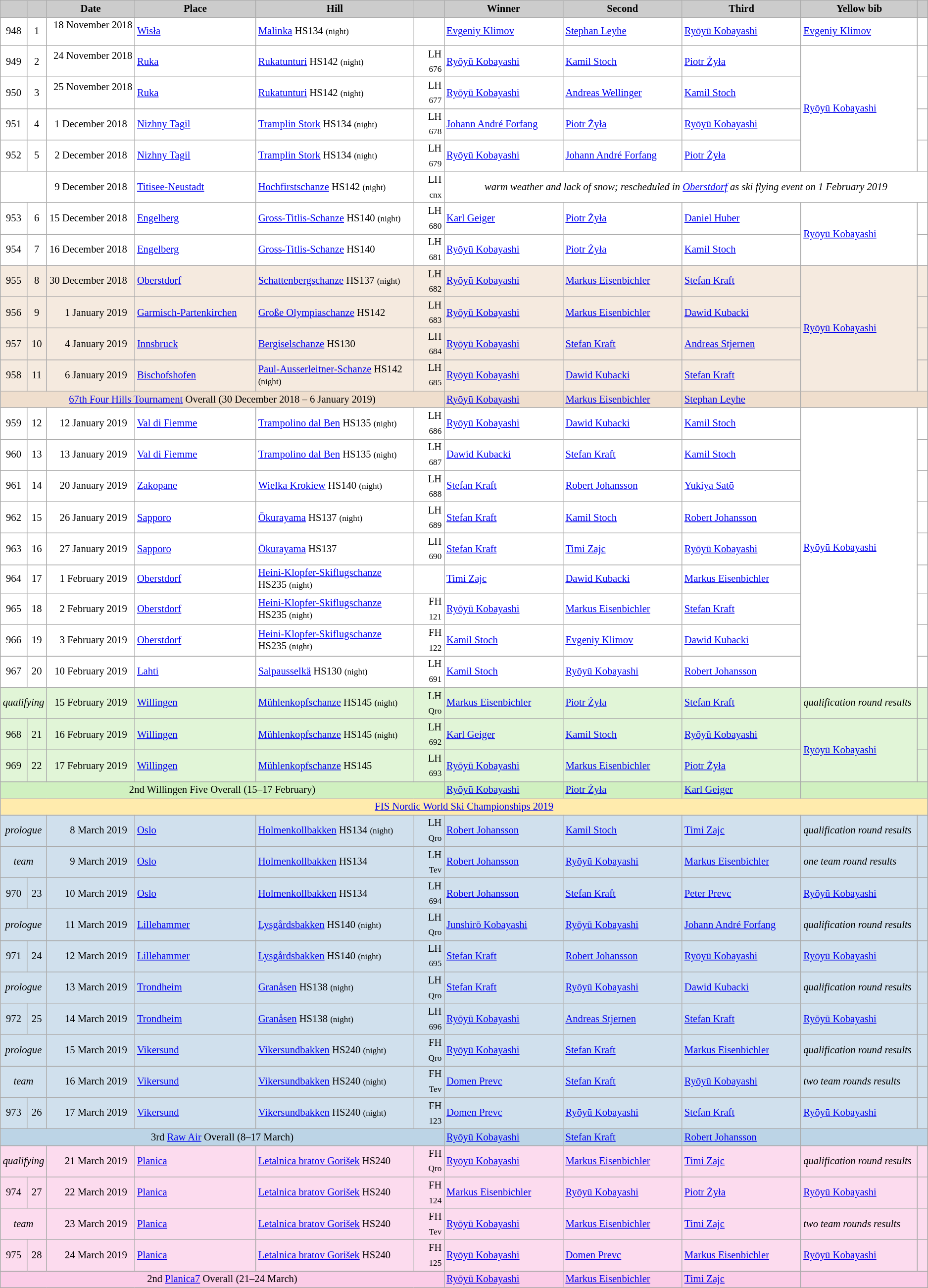<table class="wikitable plainrowheaders" style="background:#fff; font-size:86%; line-height:16px; border:grey solid 1px; border-collapse:collapse;">
<tr>
<th scope="col" style="background:#ccc; width=20 px;"></th>
<th scope="col" style="background:#ccc; width=20 px;"></th>
<th scope="col" style="background:#ccc; width:132px;">Date</th>
<th scope="col" style="background:#ccc; width:185px;">Place</th>
<th scope="col" style="background:#ccc; width:240px;">Hill</th>
<th scope="col" style="background:#ccc; width:40px;"></th>
<th scope="col" style="background:#ccc; width:185px;">Winner</th>
<th scope="col" style="background:#ccc; width:185px;">Second</th>
<th scope="col" style="background:#ccc; width:185px;">Third</th>
<th scope="col" style="background:#ccc; width:180px;">Yellow bib</th>
<th scope="col" style="background:#ccc; width:10px;"></th>
</tr>
<tr>
<td align=center>948</td>
<td align=center>1</td>
<td align=right>18 November 2018  </td>
<td> <a href='#'>Wisła</a></td>
<td><a href='#'>Malinka</a> HS134 <small>(night)</small></td>
<td align=right></td>
<td> <a href='#'>Evgeniy Klimov</a></td>
<td> <a href='#'>Stephan Leyhe</a></td>
<td> <a href='#'>Ryōyū Kobayashi</a></td>
<td> <a href='#'>Evgeniy Klimov</a></td>
<td></td>
</tr>
<tr>
<td align=center>949</td>
<td align=center>2</td>
<td align=right><small></small>24 November 2018  </td>
<td> <a href='#'>Ruka</a></td>
<td><a href='#'>Rukatunturi</a> HS142 <small>(night)</small></td>
<td align=right>LH <sub>676</sub></td>
<td> <a href='#'>Ryōyū Kobayashi</a></td>
<td> <a href='#'>Kamil Stoch</a></td>
<td> <a href='#'>Piotr Żyła</a></td>
<td rowspan="4"> <a href='#'>Ryōyū Kobayashi</a></td>
<td></td>
</tr>
<tr>
<td align=center>950</td>
<td align=center>3</td>
<td align=right>25 November 2018  </td>
<td> <a href='#'>Ruka</a></td>
<td><a href='#'>Rukatunturi</a> HS142 <small>(night)</small></td>
<td align=right>LH <sub>677</sub></td>
<td> <a href='#'>Ryōyū Kobayashi</a></td>
<td> <a href='#'>Andreas Wellinger</a></td>
<td> <a href='#'>Kamil Stoch</a></td>
<td></td>
</tr>
<tr>
<td align=center>951</td>
<td align=center>4</td>
<td align=right>1 December 2018  </td>
<td> <a href='#'>Nizhny Tagil</a></td>
<td><a href='#'>Tramplin Stork</a> HS134 <small>(night)</small></td>
<td align=right>LH <sub>678</sub></td>
<td> <a href='#'>Johann André Forfang</a></td>
<td> <a href='#'>Piotr Żyła</a></td>
<td> <a href='#'>Ryōyū Kobayashi</a></td>
<td></td>
</tr>
<tr>
<td align=center>952</td>
<td align=center>5</td>
<td align=right>2 December 2018  </td>
<td> <a href='#'>Nizhny Tagil</a></td>
<td><a href='#'>Tramplin Stork</a> HS134 <small>(night)</small></td>
<td align=right>LH <sub>679</sub></td>
<td> <a href='#'>Ryōyū Kobayashi</a></td>
<td> <a href='#'>Johann André Forfang</a></td>
<td> <a href='#'>Piotr Żyła</a></td>
<td></td>
</tr>
<tr>
<td colspan=2></td>
<td align=right>9 December 2018  </td>
<td> <a href='#'>Titisee-Neustadt</a></td>
<td><a href='#'>Hochfirstschanze</a> HS142 <small>(night)</small></td>
<td align=right>LH <sub>cnx</sub></td>
<td align=center colspan=5><em>warm weather and lack of snow; rescheduled in <a href='#'>Oberstdorf</a> as ski flying event on 1 February 2019</em></td>
</tr>
<tr>
<td align=center>953</td>
<td align=center>6</td>
<td align=right>15 December 2018  </td>
<td> <a href='#'>Engelberg</a></td>
<td><a href='#'>Gross-Titlis-Schanze</a> HS140 <small>(night)</small></td>
<td align=right>LH <sub>680</sub></td>
<td> <a href='#'>Karl Geiger</a></td>
<td> <a href='#'>Piotr Żyła</a></td>
<td> <a href='#'>Daniel Huber</a></td>
<td rowspan=2> <a href='#'>Ryōyū Kobayashi</a></td>
<td></td>
</tr>
<tr>
<td align=center>954</td>
<td align=center>7</td>
<td align=right>16 December 2018  </td>
<td> <a href='#'>Engelberg</a></td>
<td><a href='#'>Gross-Titlis-Schanze</a> HS140</td>
<td align=right>LH <sub>681</sub></td>
<td> <a href='#'>Ryōyū Kobayashi</a></td>
<td> <a href='#'>Piotr Żyła</a></td>
<td> <a href='#'>Kamil Stoch</a></td>
<td></td>
</tr>
<tr bgcolor="#F5EADF">
<td align=center>955</td>
<td align=center>8</td>
<td align=right>30 December 2018  </td>
<td> <a href='#'>Oberstdorf</a></td>
<td><a href='#'>Schattenbergschanze</a> HS137 <small>(night)</small></td>
<td align=right>LH <sub>682</sub></td>
<td> <a href='#'>Ryōyū Kobayashi</a></td>
<td> <a href='#'>Markus Eisenbichler</a></td>
<td> <a href='#'>Stefan Kraft</a></td>
<td rowspan=4> <a href='#'>Ryōyū Kobayashi</a></td>
<td></td>
</tr>
<tr bgcolor=#F5EADF>
<td align=center>956</td>
<td align=center>9</td>
<td align=right>1 January 2019  </td>
<td> <a href='#'>Garmisch-Partenkirchen</a></td>
<td><a href='#'>Große Olympiaschanze</a> HS142</td>
<td align=right>LH <sub>683</sub></td>
<td> <a href='#'>Ryōyū Kobayashi</a></td>
<td> <a href='#'>Markus Eisenbichler</a></td>
<td> <a href='#'>Dawid Kubacki</a></td>
<td></td>
</tr>
<tr bgcolor=#F5EADF>
<td align=center>957</td>
<td align=center>10</td>
<td align=right>4 January 2019  </td>
<td> <a href='#'>Innsbruck</a></td>
<td><a href='#'>Bergiselschanze</a> HS130</td>
<td align=right>LH <sub>684</sub></td>
<td> <a href='#'>Ryōyū Kobayashi</a></td>
<td> <a href='#'>Stefan Kraft</a></td>
<td> <a href='#'>Andreas Stjernen</a></td>
<td></td>
</tr>
<tr bgcolor=#F5EADF>
<td align=center>958</td>
<td align=center>11</td>
<td align=right>6 January 2019  </td>
<td> <a href='#'>Bischofshofen</a></td>
<td><a href='#'>Paul-Ausserleitner-Schanze</a> HS142 <small>(night)</small></td>
<td align=right>LH <sub>685</sub></td>
<td> <a href='#'>Ryōyū Kobayashi</a></td>
<td> <a href='#'>Dawid Kubacki</a></td>
<td> <a href='#'>Stefan Kraft</a></td>
<td></td>
</tr>
<tr bgcolor=#EFDECD>
<td colspan=6 align=center><a href='#'>67th Four Hills Tournament</a> Overall (30 December 2018 – 6 January 2019)</td>
<td> <a href='#'>Ryōyū Kobayashi</a></td>
<td> <a href='#'>Markus Eisenbichler</a></td>
<td> <a href='#'>Stephan Leyhe</a></td>
<td colspan=2></td>
</tr>
<tr>
<td align=center>959</td>
<td align=center>12</td>
<td align=right>12 January 2019  </td>
<td> <a href='#'>Val di Fiemme</a></td>
<td><a href='#'>Trampolino dal Ben</a> HS135 <small>(night)</small></td>
<td align=right>LH <sub>686</sub></td>
<td> <a href='#'>Ryōyū Kobayashi</a></td>
<td> <a href='#'>Dawid Kubacki</a></td>
<td> <a href='#'>Kamil Stoch</a></td>
<td rowspan="9"> <a href='#'>Ryōyū Kobayashi</a></td>
<td></td>
</tr>
<tr>
<td align=center>960</td>
<td align=center>13</td>
<td align=right>13 January 2019  </td>
<td> <a href='#'>Val di Fiemme</a></td>
<td><a href='#'>Trampolino dal Ben</a> HS135 <small>(night)</small></td>
<td align=right>LH <sub>687</sub></td>
<td> <a href='#'>Dawid Kubacki</a></td>
<td> <a href='#'>Stefan Kraft</a></td>
<td> <a href='#'>Kamil Stoch</a></td>
<td></td>
</tr>
<tr>
<td align=center>961</td>
<td align=center>14</td>
<td align=right>20 January 2019  </td>
<td> <a href='#'>Zakopane</a></td>
<td><a href='#'>Wielka Krokiew</a> HS140 <small>(night)</small></td>
<td align=right>LH <sub>688</sub></td>
<td> <a href='#'>Stefan Kraft</a></td>
<td> <a href='#'>Robert Johansson</a></td>
<td> <a href='#'>Yukiya Satō</a></td>
<td></td>
</tr>
<tr>
<td align=center>962</td>
<td align=center>15</td>
<td align=right>26 January 2019  </td>
<td> <a href='#'>Sapporo</a></td>
<td><a href='#'>Ōkurayama</a> HS137 <small>(night)</small></td>
<td align=right>LH <sub>689</sub></td>
<td> <a href='#'>Stefan Kraft</a></td>
<td> <a href='#'>Kamil Stoch</a></td>
<td> <a href='#'>Robert Johansson</a></td>
<td></td>
</tr>
<tr>
<td align=center>963</td>
<td align=center>16</td>
<td align=right>27 January 2019  </td>
<td> <a href='#'>Sapporo</a></td>
<td><a href='#'>Ōkurayama</a> HS137</td>
<td align=right>LH <sub>690</sub></td>
<td> <a href='#'>Stefan Kraft</a></td>
<td> <a href='#'>Timi Zajc</a></td>
<td> <a href='#'>Ryōyū Kobayashi</a></td>
<td></td>
</tr>
<tr>
<td align=center>964</td>
<td align=center>17</td>
<td align=right><small></small>1 February 2019  </td>
<td> <a href='#'>Oberstdorf</a></td>
<td><a href='#'>Heini-Klopfer-Skiflugschanze</a> HS235 <small>(night)</small></td>
<td align=right></td>
<td> <a href='#'>Timi Zajc</a></td>
<td> <a href='#'>Dawid Kubacki</a></td>
<td> <a href='#'>Markus Eisenbichler</a></td>
<td></td>
</tr>
<tr>
<td align=center>965</td>
<td align=center>18</td>
<td align=right>2 February 2019  </td>
<td> <a href='#'>Oberstdorf</a></td>
<td><a href='#'>Heini-Klopfer-Skiflugschanze</a> HS235 <small>(night)</small></td>
<td align=right>FH <sub>121 </sub></td>
<td> <a href='#'>Ryōyū Kobayashi</a></td>
<td> <a href='#'>Markus Eisenbichler</a></td>
<td> <a href='#'>Stefan Kraft</a></td>
<td></td>
</tr>
<tr>
<td align=center>966</td>
<td align=center>19</td>
<td align=right>3 February 2019  </td>
<td> <a href='#'>Oberstdorf</a></td>
<td><a href='#'>Heini-Klopfer-Skiflugschanze</a> HS235 <small>(night)</small></td>
<td align=right>FH <sub>122</sub></td>
<td> <a href='#'>Kamil Stoch</a></td>
<td> <a href='#'>Evgeniy Klimov</a></td>
<td> <a href='#'>Dawid Kubacki</a></td>
<td></td>
</tr>
<tr>
<td align=center>967</td>
<td align=center>20</td>
<td align=right>10 February 2019  </td>
<td> <a href='#'>Lahti</a></td>
<td><a href='#'>Salpausselkä</a> HS130 <small>(night)</small></td>
<td align=right>LH <sub>691</sub></td>
<td> <a href='#'>Kamil Stoch</a></td>
<td> <a href='#'>Ryōyū Kobayashi</a></td>
<td> <a href='#'>Robert Johansson</a></td>
<td></td>
</tr>
<tr bgcolor=#E1F5D7>
<td colspan=2 align=center><em>qualifying</em></td>
<td align=right>15 February 2019  </td>
<td> <a href='#'>Willingen</a></td>
<td><a href='#'>Mühlenkopfschanze</a> HS145 <small>(night)</small></td>
<td align=right>LH <sub>Qro</sub></td>
<td> <a href='#'>Markus Eisenbichler</a></td>
<td> <a href='#'>Piotr Żyła</a></td>
<td> <a href='#'>Stefan Kraft</a></td>
<td><em>qualification round results</em></td>
<td></td>
</tr>
<tr bgcolor=#E1F5D7>
<td align=center>968</td>
<td align=center>21</td>
<td align=right>16 February 2019  </td>
<td> <a href='#'>Willingen</a></td>
<td><a href='#'>Mühlenkopfschanze</a> HS145 <small>(night)</small></td>
<td align=right>LH <sub>692</sub></td>
<td> <a href='#'>Karl Geiger</a></td>
<td> <a href='#'>Kamil Stoch</a></td>
<td> <a href='#'>Ryōyū Kobayashi</a></td>
<td rowspan=2> <a href='#'>Ryōyū Kobayashi</a></td>
<td></td>
</tr>
<tr bgcolor=#E1F5D7>
<td align=center>969</td>
<td align=center>22</td>
<td align=right>17 February 2019  </td>
<td> <a href='#'>Willingen</a></td>
<td><a href='#'>Mühlenkopfschanze</a> HS145</td>
<td align=right>LH <sub>693</sub></td>
<td> <a href='#'>Ryōyū Kobayashi</a></td>
<td> <a href='#'>Markus Eisenbichler</a></td>
<td> <a href='#'>Piotr Żyła</a></td>
<td></td>
</tr>
<tr bgcolor=#D0F0C0>
<td colspan=6 align=center>2nd Willingen Five Overall (15–17 February)</td>
<td> <a href='#'>Ryōyū Kobayashi</a></td>
<td> <a href='#'>Piotr Żyła</a></td>
<td> <a href='#'>Karl Geiger</a></td>
<td colspan=2></td>
</tr>
<tr style="background:#FFEBAD">
<td colspan=11 align=center><a href='#'>FIS Nordic World Ski Championships 2019</a></td>
</tr>
<tr bgcolor=#d0e0ed>
<td colspan=2 align=center><em>prologue</em></td>
<td align=right>8 March 2019  </td>
<td> <a href='#'>Oslo</a></td>
<td><a href='#'>Holmenkollbakken</a> HS134 <small>(night)</small></td>
<td align=right>LH <sub>Qro</sub></td>
<td> <a href='#'>Robert Johansson</a></td>
<td> <a href='#'>Kamil Stoch</a></td>
<td> <a href='#'>Timi Zajc</a></td>
<td><em>qualification round results</em></td>
<td></td>
</tr>
<tr bgcolor=#d0e0ed>
<td colspan=2 align=center><em>team</em></td>
<td align=right>9 March 2019  </td>
<td> <a href='#'>Oslo</a></td>
<td><a href='#'>Holmenkollbakken</a> HS134</td>
<td align=right>LH <sub>Tev</sub></td>
<td> <a href='#'>Robert Johansson</a></td>
<td> <a href='#'>Ryōyū Kobayashi</a></td>
<td> <a href='#'>Markus Eisenbichler</a></td>
<td><em>one team round results</em></td>
<td></td>
</tr>
<tr bgcolor=#d0e0ed>
<td align=center>970</td>
<td align=center>23</td>
<td align=right>10 March 2019  </td>
<td> <a href='#'>Oslo</a></td>
<td><a href='#'>Holmenkollbakken</a> HS134</td>
<td align=right>LH <sub>694</sub></td>
<td> <a href='#'>Robert Johansson</a></td>
<td> <a href='#'>Stefan Kraft</a></td>
<td> <a href='#'>Peter Prevc</a></td>
<td> <a href='#'>Ryōyū Kobayashi</a></td>
<td></td>
</tr>
<tr bgcolor=#d0e0ed>
<td colspan=2 align=center><em>prologue</em></td>
<td align=right>11 March 2019  </td>
<td> <a href='#'>Lillehammer</a></td>
<td><a href='#'>Lysgårdsbakken</a> HS140 <small>(night)</small></td>
<td align=right>LH <sub>Qro</sub></td>
<td> <a href='#'>Junshirō Kobayashi</a></td>
<td> <a href='#'>Ryōyū Kobayashi</a></td>
<td> <a href='#'>Johann André Forfang</a></td>
<td><em>qualification round results</em></td>
<td></td>
</tr>
<tr bgcolor=#d0e0ed>
<td align=center>971</td>
<td align=center>24</td>
<td align=right>12 March 2019  </td>
<td> <a href='#'>Lillehammer</a></td>
<td><a href='#'>Lysgårdsbakken</a> HS140 <small>(night)</small></td>
<td align=right>LH <sub>695</sub></td>
<td> <a href='#'>Stefan Kraft</a></td>
<td> <a href='#'>Robert Johansson</a></td>
<td> <a href='#'>Ryōyū Kobayashi</a></td>
<td> <a href='#'>Ryōyū Kobayashi</a></td>
<td></td>
</tr>
<tr bgcolor=#d0e0ed>
<td colspan=2 align=center><em>prologue</em></td>
<td align=right>13 March 2019  </td>
<td> <a href='#'>Trondheim</a></td>
<td><a href='#'>Granåsen</a> HS138 <small>(night)</small></td>
<td align=right>LH <sub>Qro</sub></td>
<td> <a href='#'>Stefan Kraft</a></td>
<td> <a href='#'>Ryōyū Kobayashi</a></td>
<td> <a href='#'>Dawid Kubacki</a></td>
<td><em>qualification round results</em></td>
<td></td>
</tr>
<tr bgcolor=#d0e0ed>
<td align=center>972</td>
<td align=center>25</td>
<td align=right>14 March 2019  </td>
<td> <a href='#'>Trondheim</a></td>
<td><a href='#'>Granåsen</a> HS138 <small>(night)</small></td>
<td align=right>LH <sub>696</sub></td>
<td> <a href='#'>Ryōyū Kobayashi</a></td>
<td> <a href='#'>Andreas Stjernen</a></td>
<td> <a href='#'>Stefan Kraft</a></td>
<td> <a href='#'>Ryōyū Kobayashi</a></td>
<td></td>
</tr>
<tr bgcolor=#d0e0ed>
<td colspan=2 align=center><em>prologue</em></td>
<td align=right>15 March 2019  </td>
<td> <a href='#'>Vikersund</a></td>
<td><a href='#'>Vikersundbakken</a> HS240 <small>(night)</small></td>
<td align=right>FH <sub>Qro</sub></td>
<td> <a href='#'>Ryōyū Kobayashi</a></td>
<td> <a href='#'>Stefan Kraft</a></td>
<td> <a href='#'>Markus Eisenbichler</a></td>
<td><em>qualification round results</em></td>
<td></td>
</tr>
<tr bgcolor=#d0e0ed>
<td colspan=2 align=center><em>team</em></td>
<td align=right>16 March 2019  </td>
<td> <a href='#'>Vikersund</a></td>
<td><a href='#'>Vikersundbakken</a> HS240 <small>(night)</small></td>
<td align=right>FH <sub>Tev</sub></td>
<td> <a href='#'>Domen Prevc</a></td>
<td> <a href='#'>Stefan Kraft</a></td>
<td> <a href='#'>Ryōyū Kobayashi</a></td>
<td><em>two team rounds results</em></td>
<td></td>
</tr>
<tr bgcolor=#d0e0ed>
<td align=center>973</td>
<td align=center>26</td>
<td align=right>17 March 2019  </td>
<td> <a href='#'>Vikersund</a></td>
<td><a href='#'>Vikersundbakken</a> HS240 <small>(night)</small></td>
<td align=right>FH <sub>123</sub></td>
<td> <a href='#'>Domen Prevc</a></td>
<td> <a href='#'>Ryōyū Kobayashi</a></td>
<td> <a href='#'>Stefan Kraft</a></td>
<td> <a href='#'>Ryōyū Kobayashi</a></td>
<td></td>
</tr>
<tr bgcolor=#BCD4E6>
<td colspan=6 align=center>3rd <a href='#'>Raw Air</a> Overall (8–17 March)</td>
<td> <a href='#'>Ryōyū Kobayashi</a></td>
<td> <a href='#'>Stefan Kraft</a></td>
<td> <a href='#'>Robert Johansson</a></td>
<td colspan=2></td>
</tr>
<tr bgcolor=#fcdbee>
<td colspan=2 align=center><em>qualifying</em></td>
<td align=right>21 March 2019  </td>
<td> <a href='#'>Planica</a></td>
<td><a href='#'>Letalnica bratov Gorišek</a> HS240</td>
<td align=right>FH <sub>Qro</sub></td>
<td> <a href='#'>Ryōyū Kobayashi</a></td>
<td> <a href='#'>Markus Eisenbichler</a></td>
<td> <a href='#'>Timi Zajc</a></td>
<td><em>qualification round results</em></td>
<td></td>
</tr>
<tr bgcolor=#fcdbee>
<td align=center>974</td>
<td align=center>27</td>
<td align=right>22 March 2019  </td>
<td> <a href='#'>Planica</a></td>
<td><a href='#'>Letalnica bratov Gorišek</a> HS240</td>
<td align=right>FH <sub>124</sub></td>
<td> <a href='#'>Markus Eisenbichler</a></td>
<td> <a href='#'>Ryōyū Kobayashi</a></td>
<td> <a href='#'>Piotr Żyła</a></td>
<td> <a href='#'>Ryōyū Kobayashi</a></td>
<td></td>
</tr>
<tr bgcolor=#fcdbee>
<td colspan=2 align=center><em>team</em></td>
<td align=right>23 March 2019  </td>
<td> <a href='#'>Planica</a></td>
<td><a href='#'>Letalnica bratov Gorišek</a> HS240</td>
<td align=right>FH <sub>Tev</sub></td>
<td> <a href='#'>Ryōyū Kobayashi</a></td>
<td> <a href='#'>Markus Eisenbichler</a></td>
<td> <a href='#'>Timi Zajc</a></td>
<td><em>two team rounds results</em></td>
<td></td>
</tr>
<tr bgcolor=#fcdbee>
<td align=center>975</td>
<td align=center>28</td>
<td align=right>24 March 2019  </td>
<td> <a href='#'>Planica</a></td>
<td><a href='#'>Letalnica bratov Gorišek</a> HS240</td>
<td align=right>FH <sub>125</sub></td>
<td> <a href='#'>Ryōyū Kobayashi</a></td>
<td> <a href='#'>Domen Prevc</a></td>
<td> <a href='#'>Markus Eisenbichler</a></td>
<td> <a href='#'>Ryōyū Kobayashi</a></td>
<td></td>
</tr>
<tr bgcolor=#FBCCE7>
<td colspan=6 align=center>2nd <a href='#'>Planica7</a> Overall (21–24 March)</td>
<td> <a href='#'>Ryōyū Kobayashi</a></td>
<td> <a href='#'>Markus Eisenbichler</a></td>
<td> <a href='#'>Timi Zajc</a></td>
<td colspan=2></td>
</tr>
</table>
